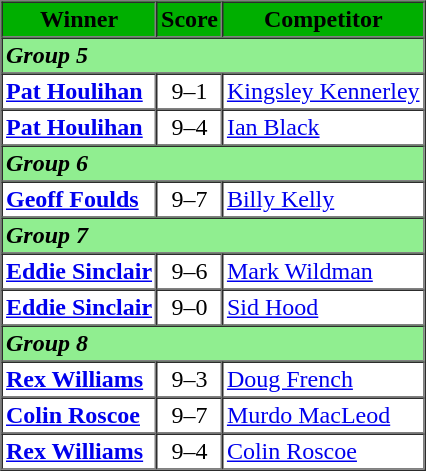<table border="1" cellpadding="2" cellspacing="0">
<tr style="background:#00AF00;">
<th>Winner</th>
<th>Score</th>
<th>Competitor</th>
</tr>
<tr style="text-align:left;">
<th colspan="6" style="text-align:left; background-color:LightGreen"><em>Group 5</em></th>
</tr>
<tr>
<td> <strong><a href='#'>Pat Houlihan</a></strong></td>
<td style="text-align:center;">9–1</td>
<td> <a href='#'>Kingsley Kennerley</a></td>
</tr>
<tr>
<td> <strong><a href='#'>Pat Houlihan</a></strong></td>
<td style="text-align:center;">9–4</td>
<td> <a href='#'>Ian Black</a></td>
</tr>
<tr style="text-align:left;">
<th colspan="6" style="text-align:left; background-color:LightGreen"><em>Group 6</em></th>
</tr>
<tr>
<td> <strong><a href='#'>Geoff Foulds</a></strong></td>
<td style="text-align:center;">9–7</td>
<td> <a href='#'>Billy Kelly</a></td>
</tr>
<tr style="text-align:left;">
<th colspan="6" style="text-align:left; background-color:LightGreen"><em>Group 7</em></th>
</tr>
<tr>
<td> <strong><a href='#'>Eddie Sinclair</a></strong></td>
<td style="text-align:center;">9–6</td>
<td> <a href='#'>Mark Wildman</a></td>
</tr>
<tr>
<td> <strong><a href='#'>Eddie Sinclair</a></strong></td>
<td style="text-align:center;">9–0</td>
<td> <a href='#'>Sid Hood</a></td>
</tr>
<tr style="text-align:left;">
<th colspan="6" style="text-align:left; background-color:LightGreen"><em>Group 8</em></th>
</tr>
<tr>
<td> <strong><a href='#'>Rex Williams</a></strong></td>
<td style="text-align:center;">9–3</td>
<td> <a href='#'>Doug French</a></td>
</tr>
<tr>
<td> <strong><a href='#'>Colin Roscoe</a></strong></td>
<td style="text-align:center;">9–7</td>
<td> <a href='#'>Murdo MacLeod</a></td>
</tr>
<tr>
<td> <strong><a href='#'>Rex Williams</a></strong></td>
<td style="text-align:center;">9–4</td>
<td> <a href='#'>Colin Roscoe</a></td>
</tr>
</table>
